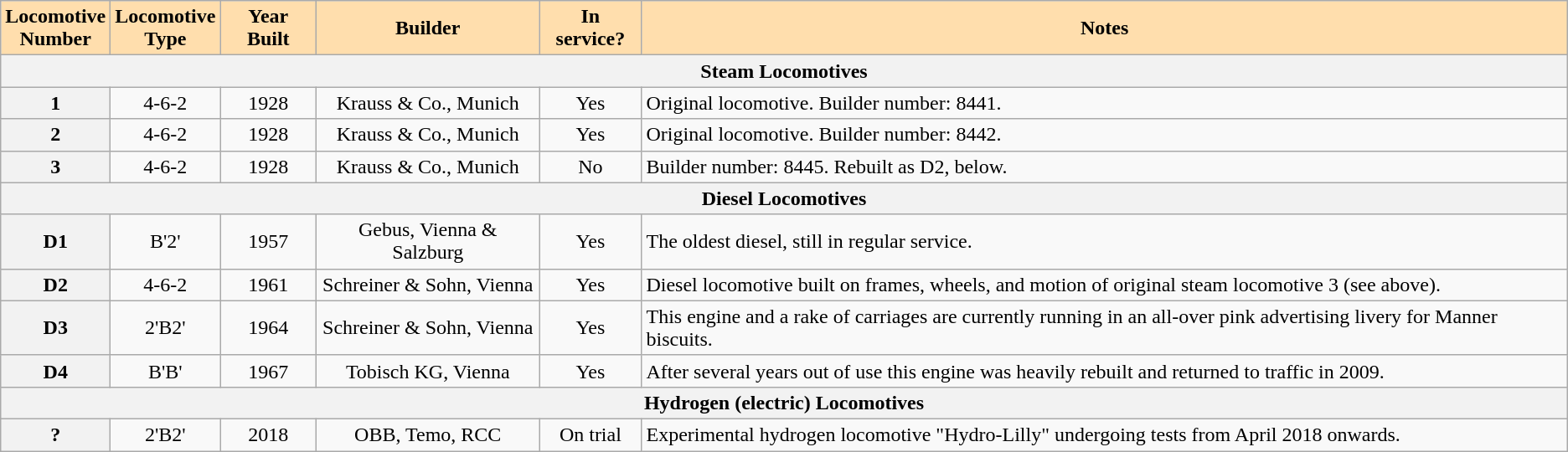<table class="wikitable">
<tr>
<th style="background:#ffdead;">Locomotive<br>Number</th>
<th style="background:#ffdead;">Locomotive<br>Type</th>
<th style="background:#ffdead;">Year Built</th>
<th style="background:#ffdead;">Builder</th>
<th style="background:#ffdead;">In service?</th>
<th style="background:#ffdead;">Notes</th>
</tr>
<tr>
<th colspan=6>Steam Locomotives</th>
</tr>
<tr>
<th align="center">1</th>
<td align="center">4-6-2</td>
<td align="center">1928</td>
<td align="center">Krauss & Co., Munich</td>
<td align="center">Yes</td>
<td>Original locomotive. Builder number: 8441.</td>
</tr>
<tr>
<th align="center">2</th>
<td align="center">4-6-2</td>
<td align="center">1928</td>
<td align="center">Krauss & Co., Munich</td>
<td align="center">Yes</td>
<td>Original locomotive. Builder number: 8442.</td>
</tr>
<tr>
<th align="center">3</th>
<td align="center">4-6-2</td>
<td align="center">1928</td>
<td align="center">Krauss & Co., Munich</td>
<td align="center">No</td>
<td>Builder number: 8445. Rebuilt as D2, below.</td>
</tr>
<tr>
<th colspan=6>Diesel Locomotives</th>
</tr>
<tr>
<th align="center">D1</th>
<td align="center">B'2'</td>
<td align="center">1957</td>
<td align="center">Gebus, Vienna & Salzburg</td>
<td align="center">Yes</td>
<td>The oldest diesel, still in regular service.</td>
</tr>
<tr>
<th align="center">D2</th>
<td align="center">4-6-2</td>
<td align="center">1961</td>
<td align="center">Schreiner & Sohn, Vienna</td>
<td align="center">Yes</td>
<td>Diesel locomotive built on frames, wheels, and motion of original steam locomotive 3 (see above).</td>
</tr>
<tr>
<th align="center">D3</th>
<td align="center">2'B2'</td>
<td align="center">1964</td>
<td align="center">Schreiner & Sohn, Vienna</td>
<td align="center">Yes</td>
<td>This engine and a rake of carriages are currently running in an all-over pink advertising livery for Manner biscuits.</td>
</tr>
<tr>
<th align="center">D4</th>
<td align="center">B'B'</td>
<td align="center">1967</td>
<td align="center">Tobisch KG, Vienna</td>
<td align="center">Yes</td>
<td>After several years out of use this engine was heavily rebuilt and returned to traffic in 2009.</td>
</tr>
<tr>
<th colspan=6>Hydrogen (electric) Locomotives</th>
</tr>
<tr>
<th align="center">?</th>
<td align="center">2'B2'</td>
<td align="center">2018</td>
<td align="center">OBB, Temo, RCC</td>
<td align="center">On trial</td>
<td>Experimental hydrogen locomotive "Hydro-Lilly" undergoing tests from April 2018 onwards.</td>
</tr>
</table>
